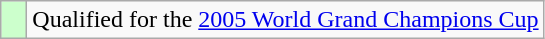<table class="wikitable" style="text-align: left;">
<tr>
<td width=10px bgcolor=#ccffcc></td>
<td>Qualified for the <a href='#'>2005 World Grand Champions Cup</a></td>
</tr>
</table>
